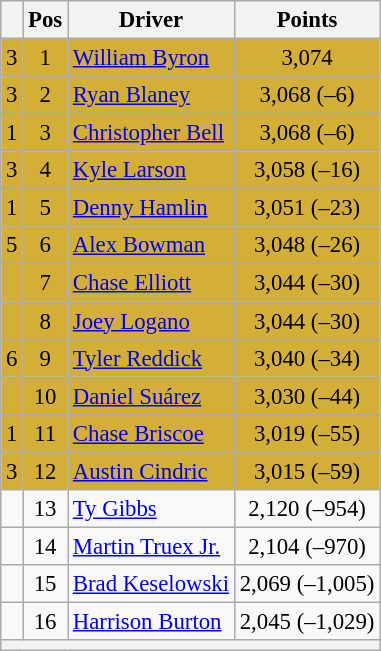<table class="wikitable" style="font-size: 95%;">
<tr>
<th></th>
<th>Pos</th>
<th>Driver</th>
<th>Points</th>
</tr>
<tr style="background:#D4AF37;">
<td align="left"> 3</td>
<td style="text-align:center;">1</td>
<td><a href='#'>William Byron</a></td>
<td style="text-align:center;">3,074</td>
</tr>
<tr style="background:#D4AF37;">
<td align="left"> 3</td>
<td style="text-align:center;">2</td>
<td><a href='#'>Ryan Blaney</a></td>
<td style="text-align:center;">3,068 (–6)</td>
</tr>
<tr style="background:#D4AF37;">
<td align="left"> 1</td>
<td style="text-align:center;">3</td>
<td><a href='#'>Christopher Bell</a></td>
<td style="text-align:center;">3,068 (–6)</td>
</tr>
<tr style="background:#D4AF37;">
<td align="left"> 3</td>
<td style="text-align:center;">4</td>
<td><a href='#'>Kyle Larson</a></td>
<td style="text-align:center;">3,058 (–16)</td>
</tr>
<tr style="background:#D4AF37;">
<td align="left"> 1</td>
<td style="text-align:center;">5</td>
<td><a href='#'>Denny Hamlin</a></td>
<td style="text-align:center;">3,051 (–23)</td>
</tr>
<tr style="background:#D4AF37;">
<td align="left"> 5</td>
<td style="text-align:center;">6</td>
<td><a href='#'>Alex Bowman</a></td>
<td style="text-align:center;">3,048 (–26)</td>
</tr>
<tr style="background:#D4AF37;">
<td align="left"></td>
<td style="text-align:center;">7</td>
<td><a href='#'>Chase Elliott</a></td>
<td style="text-align:center;">3,044 (–30)</td>
</tr>
<tr style="background:#D4AF37;">
<td align="left"></td>
<td style="text-align:center;">8</td>
<td><a href='#'>Joey Logano</a></td>
<td style="text-align:center;">3,044 (–30)</td>
</tr>
<tr style="background:#D4AF37;">
<td align="left"> 6</td>
<td style="text-align:center;">9</td>
<td><a href='#'>Tyler Reddick</a></td>
<td style="text-align:center;">3,040 (–34)</td>
</tr>
<tr style="background:#D4AF37;">
<td align="left"></td>
<td style="text-align:center;">10</td>
<td><a href='#'>Daniel Suárez</a></td>
<td style="text-align:center;">3,030 (–44)</td>
</tr>
<tr style="background:#D4AF37;">
<td align="left"> 1</td>
<td style="text-align:center;">11</td>
<td><a href='#'>Chase Briscoe</a></td>
<td style="text-align:center;">3,019 (–55)</td>
</tr>
<tr style="background:#D4AF37;">
<td align="left"> 3</td>
<td style="text-align:center;">12</td>
<td><a href='#'>Austin Cindric</a></td>
<td style="text-align:center;">3,015 (–59)</td>
</tr>
<tr>
<td align="left"></td>
<td style="text-align:center;">13</td>
<td><a href='#'>Ty Gibbs</a></td>
<td style="text-align:center;">2,120 (–954)</td>
</tr>
<tr>
<td align="left"></td>
<td style="text-align:center;">14</td>
<td><a href='#'>Martin Truex Jr.</a></td>
<td style="text-align:center;">2,104 (–970)</td>
</tr>
<tr>
<td align="left"></td>
<td style="text-align:center;">15</td>
<td><a href='#'>Brad Keselowski</a></td>
<td style="text-align:center;">2,069 (–1,005)</td>
</tr>
<tr>
<td align="left"></td>
<td style="text-align:center;">16</td>
<td><a href='#'>Harrison Burton</a></td>
<td style="text-align:center;">2,045 (–1,029)</td>
</tr>
<tr class="sortbottom">
<th colspan="9"></th>
</tr>
</table>
